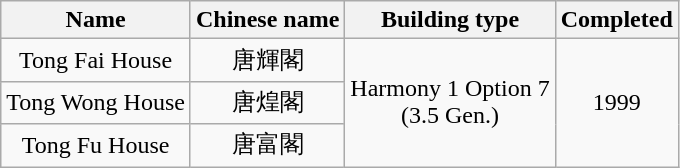<table class="wikitable" style="text-align: center">
<tr>
<th>Name</th>
<th>Chinese name</th>
<th>Building type</th>
<th>Completed</th>
</tr>
<tr>
<td>Tong Fai House</td>
<td>唐輝閣</td>
<td rowspan="3">Harmony 1 Option 7<br>(3.5 Gen.)</td>
<td rowspan="3">1999</td>
</tr>
<tr>
<td>Tong Wong House</td>
<td>唐煌閣</td>
</tr>
<tr>
<td>Tong Fu House</td>
<td>唐富閣</td>
</tr>
</table>
